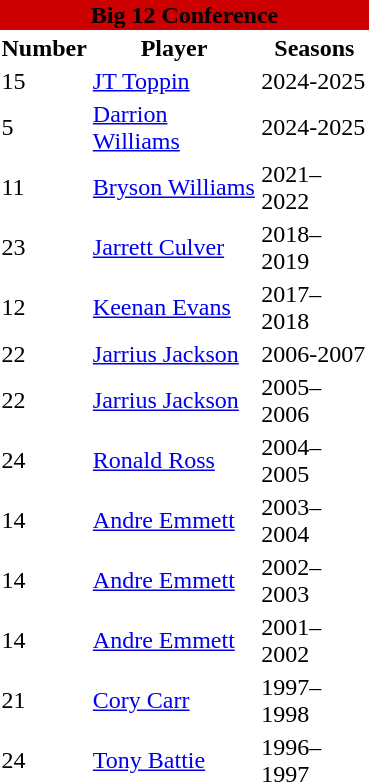<table width="250" class="toccolours" style="margin-right:1em" |>
<tr>
<th colspan="3" style="text-align: center; background:#CC0000"><span><strong>Big 12 Conference</strong></span></th>
</tr>
<tr>
<th>Number</th>
<th>Player</th>
<th>Seasons</th>
</tr>
<tr>
<td>15</td>
<td><a href='#'>JT Toppin</a></td>
<td>2024-2025</td>
</tr>
<tr>
<td>5</td>
<td><a href='#'>Darrion Williams</a></td>
<td>2024-2025</td>
</tr>
<tr>
<td>11</td>
<td><a href='#'>Bryson Williams</a></td>
<td>2021–2022</td>
</tr>
<tr>
<td>23</td>
<td><a href='#'>Jarrett Culver</a></td>
<td>2018–2019</td>
</tr>
<tr>
<td>12</td>
<td><a href='#'>Keenan Evans</a></td>
<td>2017–2018</td>
</tr>
<tr>
<td>22</td>
<td><a href='#'>Jarrius Jackson</a></td>
<td>2006-2007</td>
</tr>
<tr>
<td>22</td>
<td><a href='#'>Jarrius Jackson</a></td>
<td>2005–2006</td>
</tr>
<tr>
<td>24</td>
<td><a href='#'>Ronald Ross</a></td>
<td>2004–2005</td>
</tr>
<tr>
<td>14</td>
<td><a href='#'>Andre Emmett</a></td>
<td>2003–2004</td>
</tr>
<tr>
<td>14</td>
<td><a href='#'>Andre Emmett</a></td>
<td>2002–2003</td>
</tr>
<tr>
<td>14</td>
<td><a href='#'>Andre Emmett</a></td>
<td>2001–2002</td>
</tr>
<tr>
<td>21</td>
<td><a href='#'>Cory Carr</a></td>
<td>1997–1998</td>
</tr>
<tr>
<td>24</td>
<td><a href='#'>Tony Battie</a></td>
<td>1996–1997</td>
</tr>
</table>
